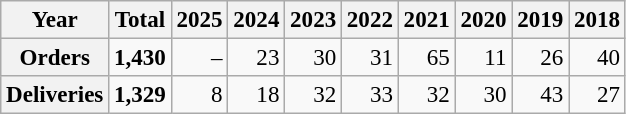<table class="wikitable" style="text-align:right; font-size:96%;">
<tr>
<th>Year</th>
<th>Total</th>
<th>2025</th>
<th>2024</th>
<th>2023</th>
<th>2022</th>
<th>2021</th>
<th>2020</th>
<th>2019</th>
<th>2018</th>
</tr>
<tr>
<th>Orders</th>
<td><strong>1,430</strong></td>
<td>–</td>
<td>23</td>
<td>30</td>
<td>31</td>
<td>65</td>
<td>11</td>
<td>26</td>
<td>40</td>
</tr>
<tr>
<th>Deliveries</th>
<td><strong>1,329</strong></td>
<td>8</td>
<td>18</td>
<td>32</td>
<td>33</td>
<td>32</td>
<td>30</td>
<td>43</td>
<td>27</td>
</tr>
</table>
